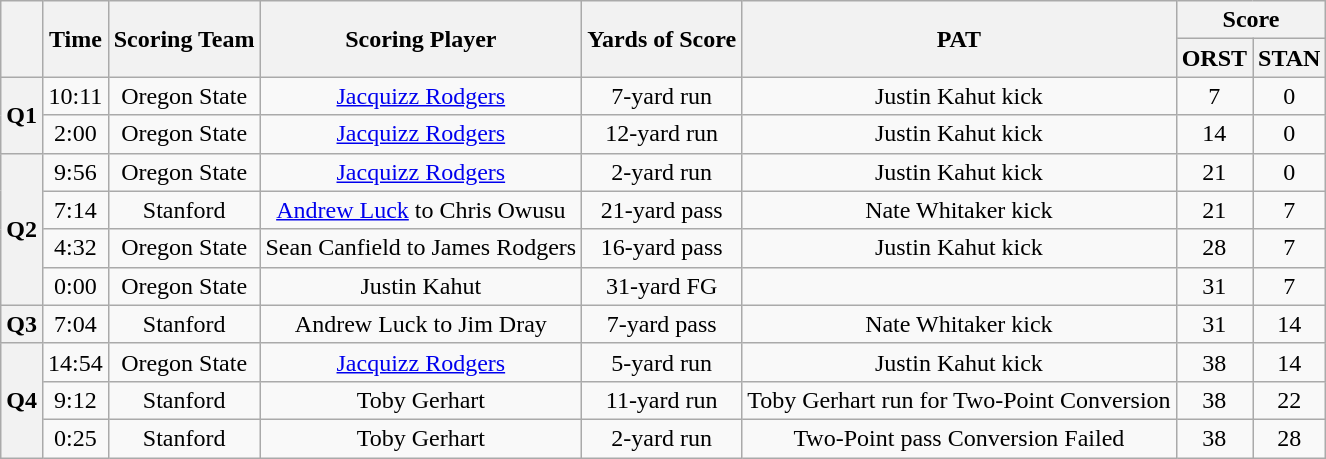<table class="wikitable" | align="center">
<tr>
<th rowspan="2"></th>
<th rowspan="2">Time</th>
<th rowspan="2">Scoring Team</th>
<th rowspan="2">Scoring Player</th>
<th rowspan="2">Yards of Score</th>
<th rowspan="2">PAT</th>
<th colspan="2">Score</th>
</tr>
<tr>
<th align="center">ORST</th>
<th align="center">STAN</th>
</tr>
<tr>
<th rowspan="2">Q1</th>
<td align="center">10:11</td>
<td align="center">Oregon State</td>
<td align="center"><a href='#'>Jacquizz Rodgers</a></td>
<td align="center">7-yard run</td>
<td align="center">Justin Kahut kick</td>
<td align="center">7</td>
<td align="center">0</td>
</tr>
<tr>
<td align="center">2:00</td>
<td align="center">Oregon State</td>
<td align="center"><a href='#'>Jacquizz Rodgers</a></td>
<td align="center">12-yard run</td>
<td align="center">Justin Kahut kick</td>
<td align="center">14</td>
<td align="center">0</td>
</tr>
<tr>
<th rowspan="4">Q2</th>
<td align="center">9:56</td>
<td align="center">Oregon State</td>
<td align="center"><a href='#'>Jacquizz Rodgers</a></td>
<td align="center">2-yard run</td>
<td align="center">Justin Kahut kick</td>
<td align="center">21</td>
<td align="center">0</td>
</tr>
<tr>
<td align="center">7:14</td>
<td align="center">Stanford</td>
<td align="center"><a href='#'>Andrew Luck</a> to Chris Owusu</td>
<td align="center">21-yard pass</td>
<td align="center">Nate Whitaker kick</td>
<td align="center">21</td>
<td align="center">7</td>
</tr>
<tr>
<td align="center">4:32</td>
<td align="center">Oregon State</td>
<td align="center">Sean Canfield to James Rodgers</td>
<td align="center">16-yard pass</td>
<td align="center">Justin Kahut kick</td>
<td align="center">28</td>
<td align="center">7</td>
</tr>
<tr>
<td align="center">0:00</td>
<td align="center">Oregon State</td>
<td align="center">Justin Kahut</td>
<td align="center">31-yard FG</td>
<td></td>
<td align="center">31</td>
<td align="center">7</td>
</tr>
<tr>
<th rowspan="1">Q3</th>
<td align="center">7:04</td>
<td align="center">Stanford</td>
<td align="center">Andrew Luck to Jim Dray</td>
<td align="center">7-yard pass</td>
<td align="center">Nate Whitaker kick</td>
<td align="center">31</td>
<td align="center">14</td>
</tr>
<tr>
<th rowspan="3">Q4</th>
<td align="center">14:54</td>
<td align="center">Oregon State</td>
<td align="center"><a href='#'>Jacquizz Rodgers</a></td>
<td align="center">5-yard run</td>
<td align="center">Justin Kahut kick</td>
<td align="center">38</td>
<td align="center">14</td>
</tr>
<tr>
<td align="center">9:12</td>
<td align="center">Stanford</td>
<td align="center">Toby Gerhart</td>
<td align="center">11-yard run</td>
<td align="center">Toby Gerhart run for Two-Point Conversion</td>
<td align="center">38</td>
<td align="center">22</td>
</tr>
<tr>
<td align="center">0:25</td>
<td align="center">Stanford</td>
<td align="center">Toby Gerhart</td>
<td align="center">2-yard run</td>
<td align="center">Two-Point pass Conversion Failed</td>
<td align="center">38</td>
<td align="center">28</td>
</tr>
</table>
